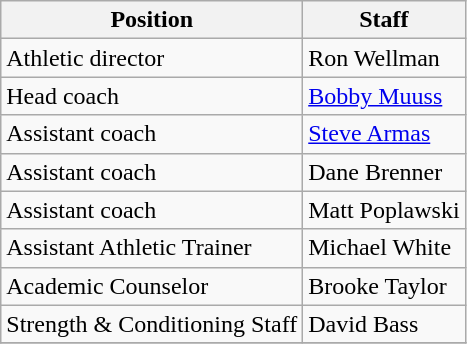<table class="wikitable">
<tr>
<th>Position</th>
<th>Staff</th>
</tr>
<tr>
<td>Athletic director</td>
<td>Ron Wellman</td>
</tr>
<tr>
<td>Head coach</td>
<td><a href='#'>Bobby Muuss</a></td>
</tr>
<tr>
<td>Assistant coach</td>
<td><a href='#'>Steve Armas</a></td>
</tr>
<tr>
<td>Assistant coach</td>
<td>Dane Brenner</td>
</tr>
<tr>
<td>Assistant coach</td>
<td>Matt Poplawski</td>
</tr>
<tr>
<td>Assistant Athletic Trainer</td>
<td>Michael White</td>
</tr>
<tr>
<td>Academic Counselor</td>
<td>Brooke Taylor</td>
</tr>
<tr>
<td>Strength & Conditioning Staff</td>
<td>David Bass</td>
</tr>
<tr>
</tr>
</table>
